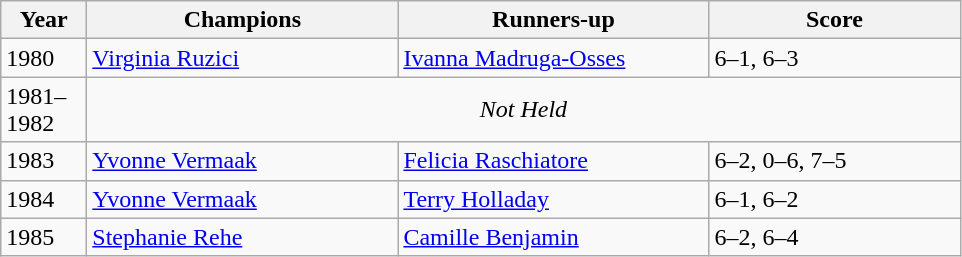<table class="sortable wikitable">
<tr>
<th style="width:50px">Year</th>
<th style="width:200px">Champions</th>
<th style="width:200px">Runners-up</th>
<th style="width:160px" class="unsortable">Score</th>
</tr>
<tr>
<td>1980</td>
<td> <a href='#'>Virginia Ruzici</a></td>
<td> <a href='#'>Ivanna Madruga-Osses</a></td>
<td>6–1, 6–3</td>
</tr>
<tr>
<td>1981–1982</td>
<td colspan=4 align=center><em>Not Held</em></td>
</tr>
<tr>
<td>1983</td>
<td> <a href='#'>Yvonne Vermaak</a></td>
<td> <a href='#'>Felicia Raschiatore</a></td>
<td>6–2, 0–6, 7–5</td>
</tr>
<tr>
<td>1984</td>
<td> <a href='#'>Yvonne Vermaak</a></td>
<td> <a href='#'>Terry Holladay</a></td>
<td>6–1, 6–2</td>
</tr>
<tr>
<td>1985</td>
<td> <a href='#'>Stephanie Rehe</a></td>
<td> <a href='#'>Camille Benjamin</a></td>
<td>6–2, 6–4</td>
</tr>
</table>
